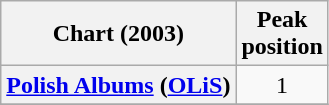<table class="wikitable sortable plainrowheaders" style="text-align:center">
<tr>
<th scope="col">Chart (2003)</th>
<th scope="col">Peak<br>position</th>
</tr>
<tr>
<th scope="row"><a href='#'>Polish Albums</a> (<a href='#'>OLiS</a>)</th>
<td>1</td>
</tr>
<tr>
</tr>
</table>
